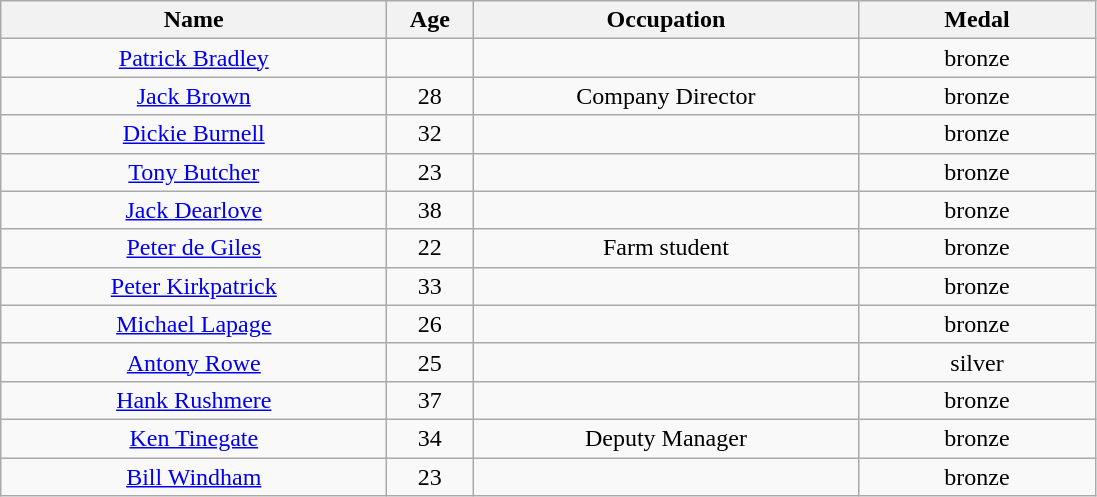<table class="wikitable" style="text-align: center">
<tr>
<th width=250>Name</th>
<th width=50>Age</th>
<th width=250>Occupation</th>
<th width=150>Medal</th>
</tr>
<tr>
<td><a href='#'>Patrick Bradley</a></td>
<td></td>
<td></td>
<td>bronze</td>
</tr>
<tr>
<td><a href='#'>Jack Brown</a></td>
<td>28</td>
<td>Company Director</td>
<td>bronze</td>
</tr>
<tr>
<td><a href='#'>Dickie Burnell</a></td>
<td>32</td>
<td></td>
<td>bronze</td>
</tr>
<tr>
<td><a href='#'>Tony Butcher</a></td>
<td>23</td>
<td></td>
<td>bronze</td>
</tr>
<tr>
<td><a href='#'>Jack Dearlove</a></td>
<td>38</td>
<td></td>
<td>bronze</td>
</tr>
<tr>
<td><a href='#'>Peter de Giles</a></td>
<td>22</td>
<td>Farm student</td>
<td>bronze</td>
</tr>
<tr>
<td><a href='#'>Peter Kirkpatrick</a></td>
<td>33</td>
<td></td>
<td>bronze</td>
</tr>
<tr>
<td><a href='#'>Michael Lapage</a></td>
<td>26</td>
<td></td>
<td>bronze</td>
</tr>
<tr>
<td><a href='#'>Antony Rowe</a></td>
<td>25</td>
<td></td>
<td>silver</td>
</tr>
<tr>
<td><a href='#'>Hank Rushmere</a></td>
<td>37</td>
<td></td>
<td>bronze</td>
</tr>
<tr>
<td><a href='#'>Ken Tinegate</a></td>
<td>34</td>
<td>Deputy Manager</td>
<td>bronze</td>
</tr>
<tr>
<td><a href='#'>Bill Windham</a></td>
<td>23</td>
<td></td>
<td>bronze</td>
</tr>
</table>
